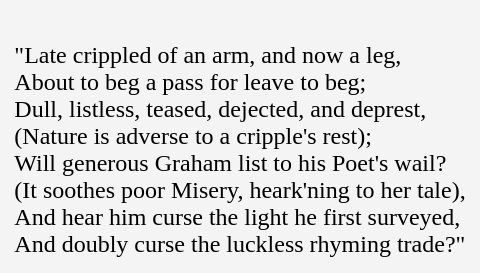<table cellpadding=10 border="0" align=center>
<tr>
<td bgcolor=#f4f4f4><br>"Late crippled of an arm, and now a leg,<br>
About to beg a pass for leave to beg;<br>
Dull, listless, teased, dejected, and deprest,<br>
(Nature is adverse to a cripple's rest);<br>
Will generous Graham list to his Poet's wail?<br>
(It soothes poor Misery, heark'ning to her tale),<br>
And hear him curse the light he first surveyed,<br>
And doubly curse the luckless rhyming trade?"<br></td>
</tr>
</table>
